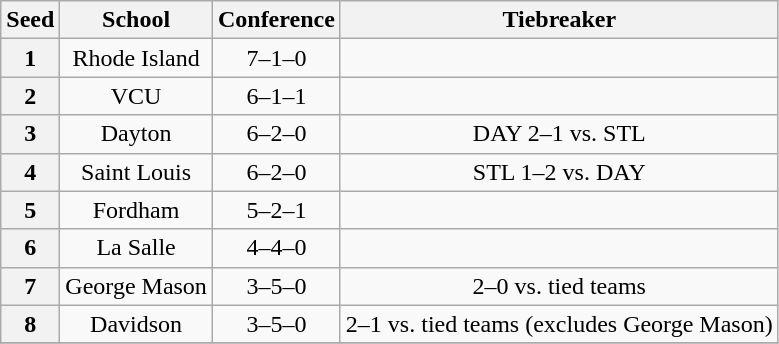<table class="wikitable" style="text-align:center">
<tr>
<th>Seed</th>
<th>School</th>
<th>Conference</th>
<th>Tiebreaker</th>
</tr>
<tr>
<th>1</th>
<td>Rhode Island</td>
<td>7–1–0</td>
<td></td>
</tr>
<tr>
<th>2</th>
<td>VCU</td>
<td>6–1–1</td>
<td></td>
</tr>
<tr>
<th>3</th>
<td>Dayton</td>
<td>6–2–0</td>
<td>DAY 2–1 vs. STL</td>
</tr>
<tr>
<th>4</th>
<td>Saint Louis</td>
<td>6–2–0</td>
<td>STL 1–2 vs. DAY</td>
</tr>
<tr>
<th>5</th>
<td>Fordham</td>
<td>5–2–1</td>
<td></td>
</tr>
<tr>
<th>6</th>
<td>La Salle</td>
<td>4–4–0</td>
<td></td>
</tr>
<tr>
<th>7</th>
<td>George Mason</td>
<td>3–5–0</td>
<td>2–0 vs. tied teams</td>
</tr>
<tr>
<th>8</th>
<td>Davidson</td>
<td>3–5–0</td>
<td>2–1 vs. tied teams (excludes George Mason)</td>
</tr>
<tr>
</tr>
</table>
